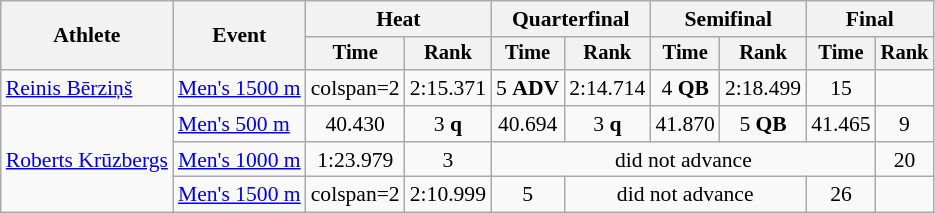<table class=wikitable style="text-align:center; font-size:90%">
<tr>
<th rowspan=2>Athlete</th>
<th rowspan=2>Event</th>
<th colspan=2>Heat</th>
<th colspan=2>Quarterfinal</th>
<th colspan=2>Semifinal</th>
<th colspan=2>Final</th>
</tr>
<tr style="font-size:95%">
<th>Time</th>
<th>Rank</th>
<th>Time</th>
<th>Rank</th>
<th>Time</th>
<th>Rank</th>
<th>Time</th>
<th>Rank</th>
</tr>
<tr>
<td align=left><a href='#'>Reinis Bērziņš</a></td>
<td align=left><a href='#'>Men's 1500 m</a></td>
<td>colspan=2 </td>
<td>2:15.371</td>
<td>5 <strong>ADV</strong></td>
<td>2:14.714</td>
<td>4 <strong>QB</strong></td>
<td>2:18.499</td>
<td>15</td>
</tr>
<tr>
<td align=left rowspan=3><a href='#'>Roberts Krūzbergs</a></td>
<td align=left><a href='#'>Men's 500 m</a></td>
<td>40.430</td>
<td>3 <strong>q</strong></td>
<td>40.694</td>
<td>3 <strong>q</strong></td>
<td>41.870</td>
<td>5 <strong>QB</strong></td>
<td>41.465</td>
<td>9</td>
</tr>
<tr>
<td align=left><a href='#'>Men's 1000 m</a></td>
<td>1:23.979</td>
<td>3</td>
<td colspan=5>did not advance</td>
<td>20</td>
</tr>
<tr>
<td align=left><a href='#'>Men's 1500 m</a></td>
<td>colspan=2 </td>
<td>2:10.999</td>
<td>5</td>
<td colspan=3>did not advance</td>
<td>26</td>
</tr>
</table>
